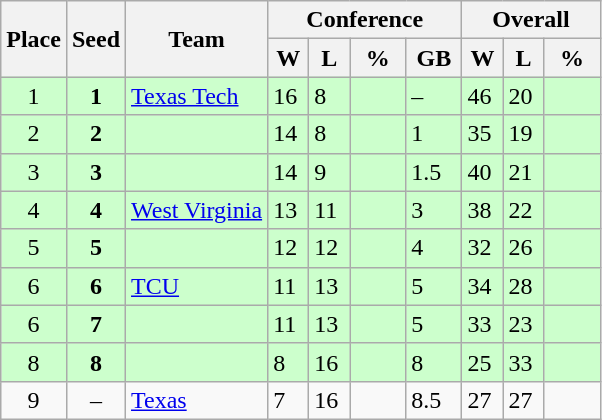<table class="wikitable">
<tr>
<th rowspan ="2">Place</th>
<th rowspan ="2">Seed</th>
<th rowspan ="2">Team</th>
<th colspan = "4">Conference</th>
<th colspan = "3">Overall</th>
</tr>
<tr>
<th scope="col" style="width: 20px;">W</th>
<th scope="col" style="width: 20px;">L</th>
<th scope="col" style="width: 30px;">%</th>
<th scope="col" style="width: 30px;">GB</th>
<th scope="col" style="width: 20px;">W</th>
<th scope="col" style="width: 20px;">L</th>
<th scope="col" style="width: 30px;">%</th>
</tr>
<tr bgcolor=#ccffcc>
<td style="text-align:center;">1</td>
<td style="text-align:center;"><strong>1</strong></td>
<td><a href='#'>Texas Tech</a></td>
<td>16</td>
<td>8</td>
<td></td>
<td>–</td>
<td>46</td>
<td>20</td>
<td></td>
</tr>
<tr bgcolor=#ccffcc>
<td style="text-align:center;">2</td>
<td style="text-align:center;"><strong>2</strong></td>
<td></td>
<td>14</td>
<td>8</td>
<td></td>
<td>1</td>
<td>35</td>
<td>19</td>
<td></td>
</tr>
<tr bgcolor=#ccffcc>
<td style="text-align:center;">3</td>
<td style="text-align:center;"><strong>3</strong></td>
<td></td>
<td>14</td>
<td>9</td>
<td></td>
<td>1.5</td>
<td>40</td>
<td>21</td>
<td></td>
</tr>
<tr bgcolor=#ccffcc>
<td style="text-align:center;">4</td>
<td style="text-align:center;"><strong>4</strong></td>
<td><a href='#'>West Virginia</a></td>
<td>13</td>
<td>11</td>
<td></td>
<td>3</td>
<td>38</td>
<td>22</td>
<td></td>
</tr>
<tr bgcolor=#ccffcc>
<td style="text-align:center;">5</td>
<td style="text-align:center;"><strong>5</strong></td>
<td></td>
<td>12</td>
<td>12</td>
<td></td>
<td>4</td>
<td>32</td>
<td>26</td>
<td></td>
</tr>
<tr bgcolor=#ccffcc>
<td style="text-align:center;">6</td>
<td style="text-align:center;"><strong>6</strong></td>
<td><a href='#'>TCU</a></td>
<td>11</td>
<td>13</td>
<td></td>
<td>5</td>
<td>34</td>
<td>28</td>
<td></td>
</tr>
<tr bgcolor=#ccffcc>
<td style="text-align:center;">6</td>
<td style="text-align:center;"><strong>7</strong></td>
<td></td>
<td>11</td>
<td>13</td>
<td></td>
<td>5</td>
<td>33</td>
<td>23</td>
<td></td>
</tr>
<tr bgcolor=#ccffcc>
<td style="text-align:center;">8</td>
<td style="text-align:center;"><strong>8</strong></td>
<td></td>
<td>8</td>
<td>16</td>
<td></td>
<td>8</td>
<td>25</td>
<td>33</td>
<td></td>
</tr>
<tr>
<td style="text-align:center;">9</td>
<td style="text-align:center;">–</td>
<td><a href='#'>Texas</a></td>
<td>7</td>
<td>16</td>
<td></td>
<td>8.5</td>
<td>27</td>
<td>27</td>
<td></td>
</tr>
</table>
